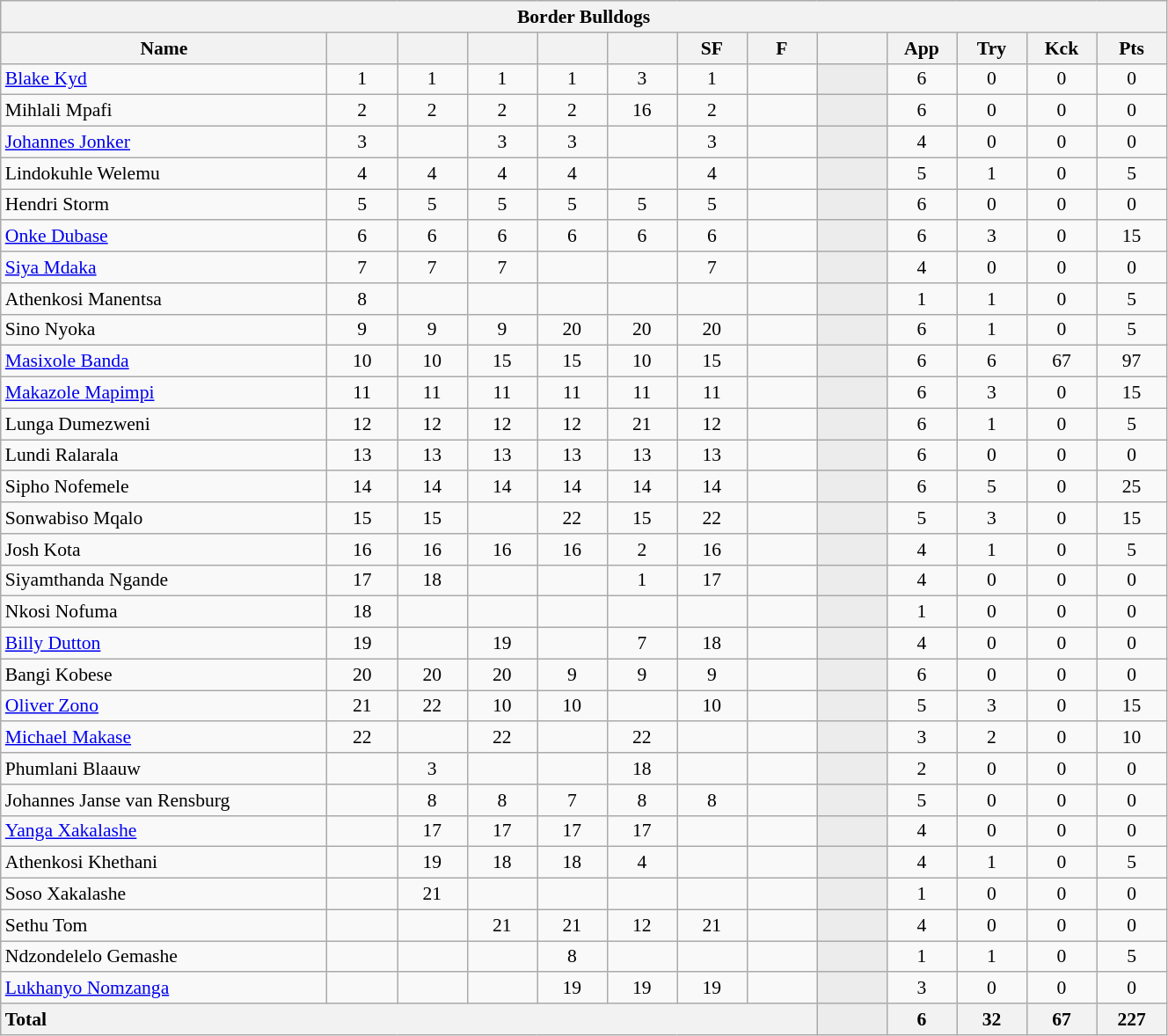<table class="wikitable collapsible collapsed sortable" style="text-align:center; font-size:90%; width:70%">
<tr>
<th colspan="100%">Border Bulldogs</th>
</tr>
<tr>
<th style="width:28%;">Name</th>
<th style="width:6%;"></th>
<th style="width:6%;"></th>
<th style="width:6%;"></th>
<th style="width:6%;"></th>
<th style="width:6%;"></th>
<th style="width:6%;">SF</th>
<th style="width:6%;">F</th>
<th style="width:6%;"></th>
<th style="width:6%;">App</th>
<th style="width:6%;">Try</th>
<th style="width:6%;">Kck</th>
<th style="width:6%;">Pts</th>
</tr>
<tr>
<td style="text-align:left;"><a href='#'>Blake Kyd</a></td>
<td>1</td>
<td>1</td>
<td>1</td>
<td>1</td>
<td>3</td>
<td>1</td>
<td></td>
<td style="background:#ECECEC;"></td>
<td>6</td>
<td>0</td>
<td>0</td>
<td>0</td>
</tr>
<tr>
<td style="text-align:left;">Mihlali Mpafi</td>
<td>2</td>
<td>2</td>
<td>2</td>
<td>2</td>
<td>16 </td>
<td>2</td>
<td></td>
<td style="background:#ECECEC;"></td>
<td>6</td>
<td>0</td>
<td>0</td>
<td>0</td>
</tr>
<tr>
<td style="text-align:left;"><a href='#'>Johannes Jonker</a></td>
<td>3</td>
<td></td>
<td>3</td>
<td>3</td>
<td></td>
<td>3</td>
<td></td>
<td style="background:#ECECEC;"></td>
<td>4</td>
<td>0</td>
<td>0</td>
<td>0</td>
</tr>
<tr>
<td style="text-align:left;">Lindokuhle Welemu</td>
<td>4</td>
<td>4</td>
<td>4</td>
<td>4</td>
<td></td>
<td>4</td>
<td></td>
<td style="background:#ECECEC;"></td>
<td>5</td>
<td>1</td>
<td>0</td>
<td>5</td>
</tr>
<tr>
<td style="text-align:left;">Hendri Storm</td>
<td>5</td>
<td>5</td>
<td>5</td>
<td>5</td>
<td>5</td>
<td>5</td>
<td></td>
<td style="background:#ECECEC;"></td>
<td>6</td>
<td>0</td>
<td>0</td>
<td>0</td>
</tr>
<tr>
<td style="text-align:left;"><a href='#'>Onke Dubase</a></td>
<td>6</td>
<td>6</td>
<td>6</td>
<td>6</td>
<td>6</td>
<td>6</td>
<td></td>
<td style="background:#ECECEC;"></td>
<td>6</td>
<td>3</td>
<td>0</td>
<td>15</td>
</tr>
<tr>
<td style="text-align:left;"><a href='#'>Siya Mdaka</a></td>
<td>7</td>
<td>7</td>
<td>7</td>
<td></td>
<td></td>
<td>7</td>
<td></td>
<td style="background:#ECECEC;"></td>
<td>4</td>
<td>0</td>
<td>0</td>
<td>0</td>
</tr>
<tr>
<td style="text-align:left;">Athenkosi Manentsa</td>
<td>8</td>
<td></td>
<td></td>
<td></td>
<td></td>
<td></td>
<td></td>
<td style="background:#ECECEC;"></td>
<td>1</td>
<td>1</td>
<td>0</td>
<td>5</td>
</tr>
<tr>
<td style="text-align:left;">Sino Nyoka</td>
<td>9</td>
<td>9</td>
<td>9</td>
<td>20 </td>
<td>20 </td>
<td>20 </td>
<td></td>
<td style="background:#ECECEC;"></td>
<td>6</td>
<td>1</td>
<td>0</td>
<td>5</td>
</tr>
<tr>
<td style="text-align:left;"><a href='#'>Masixole Banda</a></td>
<td>10</td>
<td>10</td>
<td>15</td>
<td>15</td>
<td>10</td>
<td>15</td>
<td></td>
<td style="background:#ECECEC;"></td>
<td>6</td>
<td>6</td>
<td>67</td>
<td>97</td>
</tr>
<tr>
<td style="text-align:left;"><a href='#'>Makazole Mapimpi</a></td>
<td>11</td>
<td>11</td>
<td>11</td>
<td>11</td>
<td>11</td>
<td>11</td>
<td></td>
<td style="background:#ECECEC;"></td>
<td>6</td>
<td>3</td>
<td>0</td>
<td>15</td>
</tr>
<tr>
<td style="text-align:left;">Lunga Dumezweni</td>
<td>12</td>
<td>12</td>
<td>12</td>
<td>12</td>
<td>21 </td>
<td>12</td>
<td></td>
<td style="background:#ECECEC;"></td>
<td>6</td>
<td>1</td>
<td>0</td>
<td>5</td>
</tr>
<tr>
<td style="text-align:left;">Lundi Ralarala</td>
<td>13</td>
<td>13</td>
<td>13</td>
<td>13</td>
<td>13</td>
<td>13</td>
<td></td>
<td style="background:#ECECEC;"></td>
<td>6</td>
<td>0</td>
<td>0</td>
<td>0</td>
</tr>
<tr>
<td style="text-align:left;">Sipho Nofemele</td>
<td>14</td>
<td>14</td>
<td>14</td>
<td>14</td>
<td>14</td>
<td>14</td>
<td></td>
<td style="background:#ECECEC;"></td>
<td>6</td>
<td>5</td>
<td>0</td>
<td>25</td>
</tr>
<tr>
<td style="text-align:left;">Sonwabiso Mqalo</td>
<td>15</td>
<td>15</td>
<td></td>
<td>22 </td>
<td>15</td>
<td>22 </td>
<td></td>
<td style="background:#ECECEC;"></td>
<td>5</td>
<td>3</td>
<td>0</td>
<td>15</td>
</tr>
<tr>
<td style="text-align:left;">Josh Kota</td>
<td>16 </td>
<td>16 </td>
<td>16</td>
<td>16 </td>
<td>2</td>
<td>16</td>
<td></td>
<td style="background:#ECECEC;"></td>
<td>4</td>
<td>1</td>
<td>0</td>
<td>5</td>
</tr>
<tr>
<td style="text-align:left;">Siyamthanda Ngande</td>
<td>17 </td>
<td>18 </td>
<td></td>
<td></td>
<td>1</td>
<td>17 </td>
<td></td>
<td style="background:#ECECEC;"></td>
<td>4</td>
<td>0</td>
<td>0</td>
<td>0</td>
</tr>
<tr>
<td style="text-align:left;">Nkosi Nofuma</td>
<td>18 </td>
<td></td>
<td></td>
<td></td>
<td></td>
<td></td>
<td></td>
<td style="background:#ECECEC;"></td>
<td>1</td>
<td>0</td>
<td>0</td>
<td>0</td>
</tr>
<tr>
<td style="text-align:left;"><a href='#'>Billy Dutton</a></td>
<td>19 </td>
<td></td>
<td>19 </td>
<td></td>
<td>7</td>
<td>18 </td>
<td></td>
<td style="background:#ECECEC;"></td>
<td>4</td>
<td>0</td>
<td>0</td>
<td>0</td>
</tr>
<tr>
<td style="text-align:left;">Bangi Kobese</td>
<td>20 </td>
<td>20 </td>
<td>20 </td>
<td>9</td>
<td>9</td>
<td>9</td>
<td></td>
<td style="background:#ECECEC;"></td>
<td>6</td>
<td>0</td>
<td>0</td>
<td>0</td>
</tr>
<tr>
<td style="text-align:left;"><a href='#'>Oliver Zono</a></td>
<td>21 </td>
<td>22 </td>
<td>10</td>
<td>10</td>
<td></td>
<td>10</td>
<td></td>
<td style="background:#ECECEC;"></td>
<td>5</td>
<td>3</td>
<td>0</td>
<td>15</td>
</tr>
<tr>
<td style="text-align:left;"><a href='#'>Michael Makase</a></td>
<td>22 </td>
<td></td>
<td>22 </td>
<td></td>
<td>22 </td>
<td></td>
<td></td>
<td style="background:#ECECEC;"></td>
<td>3</td>
<td>2</td>
<td>0</td>
<td>10</td>
</tr>
<tr>
<td style="text-align:left;">Phumlani Blaauw</td>
<td></td>
<td>3</td>
<td></td>
<td></td>
<td>18 </td>
<td></td>
<td></td>
<td style="background:#ECECEC;"></td>
<td>2</td>
<td>0</td>
<td>0</td>
<td>0</td>
</tr>
<tr>
<td style="text-align:left;">Johannes Janse van Rensburg</td>
<td></td>
<td>8</td>
<td>8</td>
<td>7</td>
<td>8</td>
<td>8</td>
<td></td>
<td style="background:#ECECEC;"></td>
<td>5</td>
<td>0</td>
<td>0</td>
<td>0</td>
</tr>
<tr>
<td style="text-align:left;"><a href='#'>Yanga Xakalashe</a></td>
<td></td>
<td>17 </td>
<td>17 </td>
<td>17 </td>
<td>17 </td>
<td></td>
<td></td>
<td style="background:#ECECEC;"></td>
<td>4</td>
<td>0</td>
<td>0</td>
<td>0</td>
</tr>
<tr>
<td style="text-align:left;">Athenkosi Khethani</td>
<td></td>
<td>19 </td>
<td>18 </td>
<td>18 </td>
<td>4</td>
<td></td>
<td></td>
<td style="background:#ECECEC;"></td>
<td>4</td>
<td>1</td>
<td>0</td>
<td>5</td>
</tr>
<tr>
<td style="text-align:left;">Soso Xakalashe</td>
<td></td>
<td>21 </td>
<td></td>
<td></td>
<td></td>
<td></td>
<td></td>
<td style="background:#ECECEC;"></td>
<td>1</td>
<td>0</td>
<td>0</td>
<td>0</td>
</tr>
<tr>
<td style="text-align:left;">Sethu Tom</td>
<td></td>
<td></td>
<td>21 </td>
<td>21 </td>
<td>12</td>
<td>21 </td>
<td></td>
<td style="background:#ECECEC;"></td>
<td>4</td>
<td>0</td>
<td>0</td>
<td>0</td>
</tr>
<tr>
<td style="text-align:left;">Ndzondelelo Gemashe</td>
<td></td>
<td></td>
<td></td>
<td>8</td>
<td></td>
<td></td>
<td></td>
<td style="background:#ECECEC;"></td>
<td>1</td>
<td>1</td>
<td>0</td>
<td>5</td>
</tr>
<tr>
<td style="text-align:left;"><a href='#'>Lukhanyo Nomzanga</a></td>
<td></td>
<td></td>
<td></td>
<td>19 </td>
<td>19 </td>
<td>19 </td>
<td></td>
<td style="background:#ECECEC;"></td>
<td>3</td>
<td>0</td>
<td>0</td>
<td>0</td>
</tr>
<tr>
<th colspan="8" style="text-align:left;">Total</th>
<th style="background:#ECECEC;"></th>
<th>6</th>
<th>32</th>
<th>67</th>
<th>227</th>
</tr>
</table>
